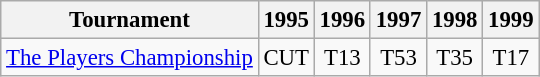<table class="wikitable" style="font-size:95%;text-align:center;">
<tr>
<th>Tournament</th>
<th>1995</th>
<th>1996</th>
<th>1997</th>
<th>1998</th>
<th>1999</th>
</tr>
<tr>
<td align=left><a href='#'>The Players Championship</a></td>
<td>CUT</td>
<td>T13</td>
<td>T53</td>
<td>T35</td>
<td>T17</td>
</tr>
</table>
